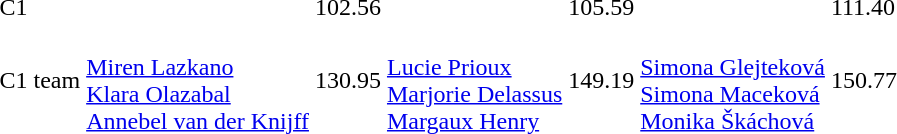<table>
<tr>
<td>C1</td>
<td></td>
<td>102.56</td>
<td></td>
<td>105.59</td>
<td></td>
<td>111.40</td>
</tr>
<tr>
<td>C1 team</td>
<td><br><a href='#'>Miren Lazkano</a><br><a href='#'>Klara Olazabal</a><br><a href='#'>Annebel van der Knijff</a></td>
<td>130.95</td>
<td><br><a href='#'>Lucie Prioux</a><br><a href='#'>Marjorie Delassus</a><br><a href='#'>Margaux Henry</a></td>
<td>149.19</td>
<td><br><a href='#'>Simona Glejteková</a><br><a href='#'>Simona Maceková</a><br><a href='#'>Monika Škáchová</a></td>
<td>150.77</td>
</tr>
</table>
